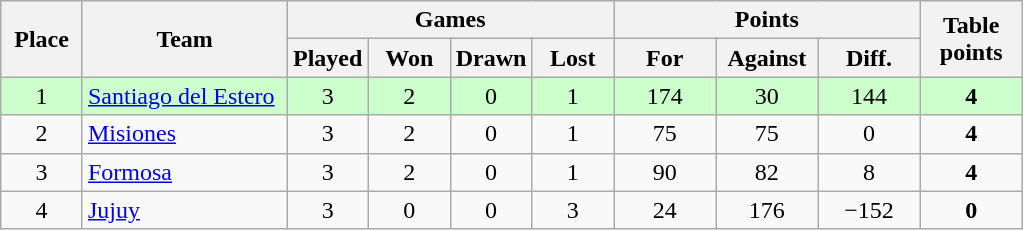<table class="wikitable" style="text-align:center">
<tr>
<th rowspan=2 width="8%">Place</th>
<th rowspan=2 width="20%">Team</th>
<th colspan=4 width="32%">Games</th>
<th colspan=3 width="30%">Points</th>
<th rowspan=2 width="10%">Table<br>points</th>
</tr>
<tr>
<th width="8%">Played</th>
<th width="8%">Won</th>
<th width="8%">Drawn</th>
<th width="8%">Lost</th>
<th width="10%">For</th>
<th width="10%">Against</th>
<th width="10%">Diff.</th>
</tr>
<tr style="background:#ccffcc">
<td>1</td>
<td align=left><a href='#'>Santiago del Estero</a></td>
<td>3</td>
<td>2</td>
<td>0</td>
<td>1</td>
<td>174</td>
<td>30</td>
<td>144</td>
<td><strong>4</strong></td>
</tr>
<tr>
<td>2</td>
<td align=left><a href='#'>Misiones</a></td>
<td>3</td>
<td>2</td>
<td>0</td>
<td>1</td>
<td>75</td>
<td>75</td>
<td>0</td>
<td><strong>4</strong></td>
</tr>
<tr>
<td>3</td>
<td align=left><a href='#'>Formosa</a></td>
<td>3</td>
<td>2</td>
<td>0</td>
<td>1</td>
<td>90</td>
<td>82</td>
<td>8</td>
<td><strong>4</strong></td>
</tr>
<tr>
<td>4</td>
<td align=left><a href='#'>Jujuy</a></td>
<td>3</td>
<td>0</td>
<td>0</td>
<td>3</td>
<td>24</td>
<td>176</td>
<td>−152</td>
<td><strong>0</strong></td>
</tr>
</table>
